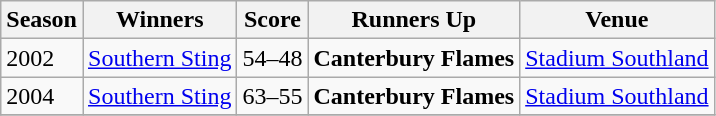<table class="wikitable collapsible">
<tr>
<th>Season</th>
<th>Winners</th>
<th>Score</th>
<th>Runners Up</th>
<th>Venue</th>
</tr>
<tr>
<td>2002</td>
<td><a href='#'>Southern Sting</a></td>
<td>54–48</td>
<td><strong>Canterbury Flames</strong></td>
<td><a href='#'>Stadium Southland</a></td>
</tr>
<tr>
<td>2004</td>
<td><a href='#'>Southern Sting</a></td>
<td>63–55</td>
<td><strong>Canterbury Flames</strong></td>
<td><a href='#'>Stadium Southland</a></td>
</tr>
<tr>
</tr>
</table>
